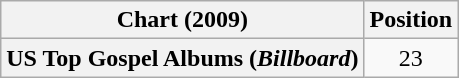<table class="wikitable plainrowheaders" style="text-align:center">
<tr>
<th scope="col">Chart (2009)</th>
<th scope="col">Position</th>
</tr>
<tr>
<th scope="row">US Top Gospel Albums (<em>Billboard</em>)</th>
<td>23</td>
</tr>
</table>
